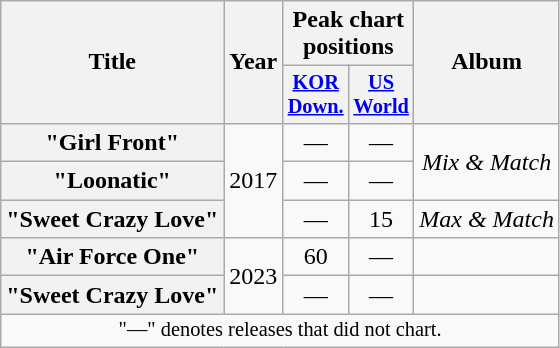<table class="wikitable plainrowheaders" style="text-align:center">
<tr>
<th scope="col" rowspan="2">Title</th>
<th scope="col" rowspan="2">Year</th>
<th scope="col" colspan="2">Peak chart positions</th>
<th scope="col" rowspan="2">Album</th>
</tr>
<tr>
<th scope="col" style="width:2.5em;font-size:85%"><a href='#'>KOR<br>Down.</a><br></th>
<th scope="col" style="width:2.5em;font-size:85%"><a href='#'>US<br>World</a><br></th>
</tr>
<tr>
<th scope="row">"Girl Front"</th>
<td rowspan="3" style="text-align:left">2017</td>
<td>—</td>
<td>—</td>
<td rowspan="2"><em>Mix & Match</em></td>
</tr>
<tr>
<th scope="row">"Loonatic" </th>
<td>—</td>
<td>—</td>
</tr>
<tr>
<th scope="row">"Sweet Crazy Love"</th>
<td>—</td>
<td>15</td>
<td><em>Max & Match</em></td>
</tr>
<tr>
<th scope="row">"Air Force One"</th>
<td rowspan="2">2023</td>
<td>60</td>
<td>—</td>
<td><em><Version Up></em></td>
</tr>
<tr>
<th scope="row">"Sweet Crazy Love" </th>
<td>—</td>
<td>—</td>
<td></td>
</tr>
<tr>
<td colspan="5" style="font-size:85%">"—" denotes releases that did not chart.</td>
</tr>
</table>
